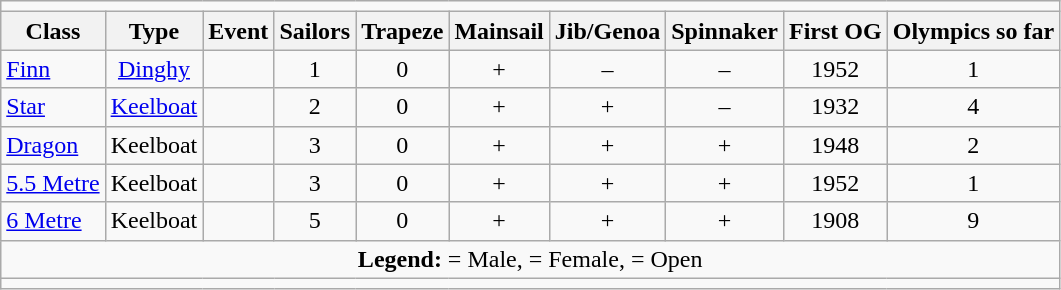<table class="wikitable" style="text-align:center">
<tr>
<td colspan="10"></td>
</tr>
<tr>
<th>Class</th>
<th>Type</th>
<th>Event</th>
<th>Sailors</th>
<th>Trapeze</th>
<th>Mainsail</th>
<th>Jib/Genoa</th>
<th>Spinnaker</th>
<th>First OG</th>
<th>Olympics so far</th>
</tr>
<tr>
<td style="text-align:left"><a href='#'>Finn</a></td>
<td><a href='#'>Dinghy</a></td>
<td></td>
<td>1</td>
<td>0</td>
<td>+</td>
<td>–</td>
<td>–</td>
<td>1952</td>
<td>1</td>
</tr>
<tr>
<td style="text-align:left"><a href='#'>Star</a></td>
<td><a href='#'>Keelboat</a></td>
<td></td>
<td>2</td>
<td>0</td>
<td>+</td>
<td>+</td>
<td>–</td>
<td>1932</td>
<td>4</td>
</tr>
<tr>
<td style="text-align:left"><a href='#'>Dragon</a></td>
<td>Keelboat</td>
<td></td>
<td>3</td>
<td>0</td>
<td>+</td>
<td>+</td>
<td>+</td>
<td>1948</td>
<td>2</td>
</tr>
<tr>
<td style="text-align:left"><a href='#'>5.5 Metre</a></td>
<td>Keelboat</td>
<td></td>
<td>3</td>
<td>0</td>
<td>+</td>
<td>+</td>
<td>+</td>
<td>1952</td>
<td>1</td>
</tr>
<tr>
<td style="text-align:left"><a href='#'>6 Metre</a></td>
<td>Keelboat</td>
<td></td>
<td>5</td>
<td>0</td>
<td>+</td>
<td>+</td>
<td>+</td>
<td>1908</td>
<td>9</td>
</tr>
<tr>
<td colspan="10"><strong>Legend:</strong>  = Male,  = Female,  = Open</td>
</tr>
<tr>
<td colspan="10"></td>
</tr>
</table>
